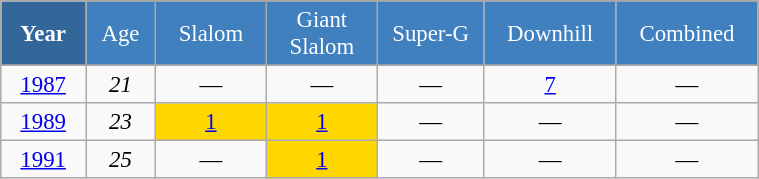<table class="wikitable" style="font-size:95%; text-align:center; border:grey solid 1px; border-collapse:collapse;" width="40%">
<tr style="background-color:#369; color:white;">
<td rowspan="2" colspan="1" width="4%"><strong>Year</strong></td>
</tr>
<tr style="background-color:#4180be; color:white;">
<td width="3%">Age</td>
<td width="5%">Slalom</td>
<td width="5%">Giant<br>Slalom</td>
<td width="5%">Super-G</td>
<td width="5%">Downhill</td>
<td width="5%">Combined</td>
</tr>
<tr style="background-color:#8CB2D8; color:white;">
</tr>
<tr>
<td><a href='#'>1987</a></td>
<td><em>21</em></td>
<td>—</td>
<td>—</td>
<td>—</td>
<td><a href='#'>7</a></td>
<td>—</td>
</tr>
<tr>
<td><a href='#'>1989</a></td>
<td><em>23</em></td>
<td bgcolor=gold><a href='#'>1</a></td>
<td bgcolor=gold><a href='#'>1</a></td>
<td>—</td>
<td>—</td>
<td>—</td>
</tr>
<tr>
<td><a href='#'>1991</a></td>
<td><em>25</em></td>
<td>—</td>
<td bgcolor=gold><a href='#'>1</a></td>
<td>—</td>
<td>—</td>
<td>—</td>
</tr>
</table>
